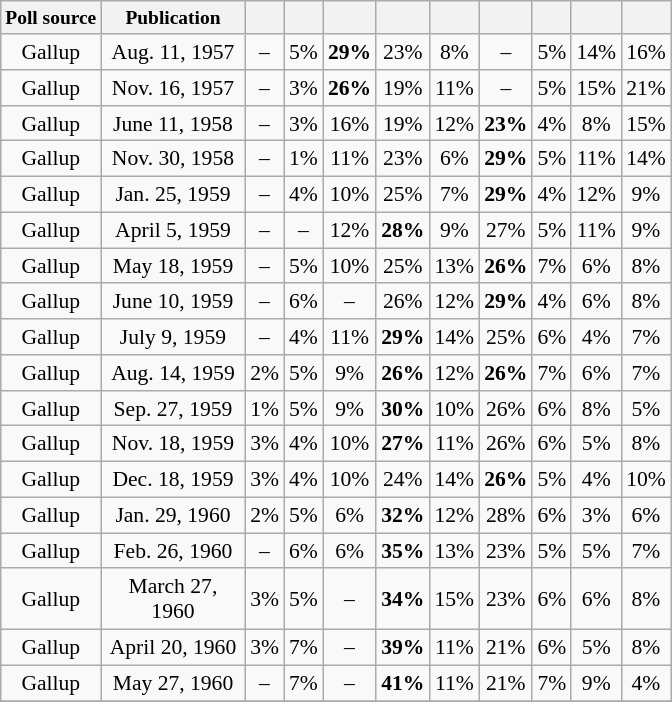<table class="wikitable" style="font-size:90%;text-align:center;">
<tr valign=bottom style="font-size:90%;">
<th>Poll source</th>
<th style="width:90px;">Publication</th>
<th></th>
<th></th>
<th></th>
<th></th>
<th></th>
<th></th>
<th></th>
<th></th>
<th></th>
</tr>
<tr>
<td>Gallup</td>
<td>Aug. 11, 1957</td>
<td>–</td>
<td>5%</td>
<td><strong>29%</strong></td>
<td>23%</td>
<td>8%</td>
<td>–</td>
<td>5%</td>
<td>14%</td>
<td>16%</td>
</tr>
<tr>
<td>Gallup</td>
<td>Nov. 16, 1957</td>
<td>–</td>
<td>3%</td>
<td><strong>26%</strong></td>
<td>19%</td>
<td>11%</td>
<td>–</td>
<td>5%</td>
<td>15%</td>
<td>21%</td>
</tr>
<tr>
<td>Gallup</td>
<td>June 11, 1958</td>
<td>–</td>
<td>3%</td>
<td>16%</td>
<td>19%</td>
<td>12%</td>
<td><strong>23%</strong></td>
<td>4%</td>
<td>8%</td>
<td>15%</td>
</tr>
<tr>
<td>Gallup</td>
<td>Nov. 30, 1958</td>
<td>–</td>
<td>1%</td>
<td>11%</td>
<td>23%</td>
<td>6%</td>
<td><strong>29%</strong></td>
<td>5%</td>
<td>11%</td>
<td>14%</td>
</tr>
<tr>
<td>Gallup</td>
<td>Jan. 25, 1959</td>
<td>–</td>
<td>4%</td>
<td>10%</td>
<td>25%</td>
<td>7%</td>
<td><strong>29%</strong></td>
<td>4%</td>
<td>12%</td>
<td>9%</td>
</tr>
<tr>
<td>Gallup</td>
<td>April 5, 1959</td>
<td>–</td>
<td>–</td>
<td>12%</td>
<td><strong>28%</strong></td>
<td>9%</td>
<td>27%</td>
<td>5%</td>
<td>11%</td>
<td>9%</td>
</tr>
<tr>
<td>Gallup</td>
<td>May 18, 1959</td>
<td>–</td>
<td>5%</td>
<td>10%</td>
<td>25%</td>
<td>13%</td>
<td><strong>26%</strong></td>
<td>7%</td>
<td>6%</td>
<td>8%</td>
</tr>
<tr>
<td>Gallup</td>
<td>June 10, 1959</td>
<td>–</td>
<td>6%</td>
<td>–</td>
<td>26%</td>
<td>12%</td>
<td><strong>29%</strong></td>
<td>4%</td>
<td>6%</td>
<td>8%</td>
</tr>
<tr>
<td>Gallup</td>
<td>July 9, 1959</td>
<td>–</td>
<td>4%</td>
<td>11%</td>
<td><strong>29%</strong></td>
<td>14%</td>
<td>25%</td>
<td>6%</td>
<td>4%</td>
<td>7%</td>
</tr>
<tr>
<td>Gallup</td>
<td>Aug. 14, 1959</td>
<td>2%</td>
<td>5%</td>
<td>9%</td>
<td><strong>26%</strong></td>
<td>12%</td>
<td><strong>26%</strong></td>
<td>7%</td>
<td>6%</td>
<td>7%</td>
</tr>
<tr>
<td>Gallup</td>
<td>Sep. 27, 1959</td>
<td>1%</td>
<td>5%</td>
<td>9%</td>
<td><strong>30%</strong></td>
<td>10%</td>
<td>26%</td>
<td>6%</td>
<td>8%</td>
<td>5%</td>
</tr>
<tr>
<td>Gallup</td>
<td>Nov. 18, 1959</td>
<td>3%</td>
<td>4%</td>
<td>10%</td>
<td><strong>27%</strong></td>
<td>11%</td>
<td>26%</td>
<td>6%</td>
<td>5%</td>
<td>8%</td>
</tr>
<tr>
<td>Gallup</td>
<td>Dec. 18, 1959</td>
<td>3%</td>
<td>4%</td>
<td>10%</td>
<td>24%</td>
<td>14%</td>
<td><strong>26%</strong></td>
<td>5%</td>
<td>4%</td>
<td>10%</td>
</tr>
<tr>
<td>Gallup</td>
<td>Jan. 29, 1960</td>
<td>2%</td>
<td>5%</td>
<td>6%</td>
<td><strong>32%</strong></td>
<td>12%</td>
<td>28%</td>
<td>6%</td>
<td>3%</td>
<td>6%</td>
</tr>
<tr>
<td>Gallup</td>
<td>Feb. 26, 1960</td>
<td>–</td>
<td>6%</td>
<td>6%</td>
<td><strong>35%</strong></td>
<td>13%</td>
<td>23%</td>
<td>5%</td>
<td>5%</td>
<td>7%</td>
</tr>
<tr>
<td>Gallup</td>
<td>March 27, 1960</td>
<td>3%</td>
<td>5%</td>
<td>–</td>
<td><strong>34%</strong></td>
<td>15%</td>
<td>23%</td>
<td>6%</td>
<td>6%</td>
<td>8%</td>
</tr>
<tr>
<td>Gallup</td>
<td>April 20, 1960</td>
<td>3%</td>
<td>7%</td>
<td>–</td>
<td><strong>39%</strong></td>
<td>11%</td>
<td>21%</td>
<td>6%</td>
<td>5%</td>
<td>8%</td>
</tr>
<tr>
<td>Gallup</td>
<td>May 27, 1960</td>
<td>–</td>
<td>7%</td>
<td>–</td>
<td><strong>41%</strong></td>
<td>11%</td>
<td>21%</td>
<td>7%</td>
<td>9%</td>
<td>4%</td>
</tr>
<tr>
</tr>
</table>
